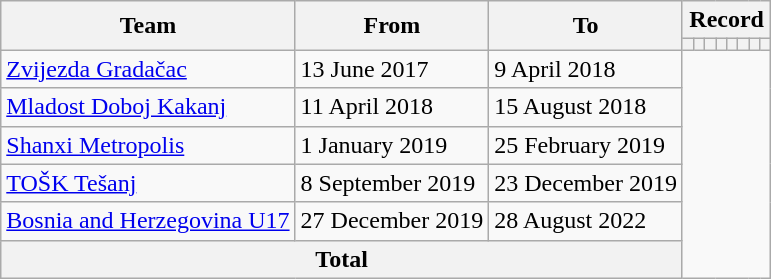<table class="wikitable" tyle="text-align: center">
<tr>
<th rowspan="2">Team</th>
<th rowspan="2">From</th>
<th rowspan="2">To</th>
<th colspan="8">Record</th>
</tr>
<tr>
<th></th>
<th></th>
<th></th>
<th></th>
<th></th>
<th></th>
<th></th>
<th></th>
</tr>
<tr>
<td align=left><a href='#'>Zvijezda Gradačac</a></td>
<td align=left>13 June 2017</td>
<td align=left>9 April 2018<br></td>
</tr>
<tr>
<td align=left><a href='#'>Mladost Doboj Kakanj</a></td>
<td align=left>11 April 2018</td>
<td align=left>15 August 2018<br></td>
</tr>
<tr>
<td align=left><a href='#'>Shanxi Metropolis</a></td>
<td align=left>1 January 2019</td>
<td align=left>25 February 2019<br></td>
</tr>
<tr>
<td align=left><a href='#'>TOŠK Tešanj</a></td>
<td align=left>8 September 2019</td>
<td align=left>23 December 2019<br></td>
</tr>
<tr>
<td align=left><a href='#'>Bosnia and Herzegovina U17</a></td>
<td align=left>27 December 2019</td>
<td align=left>28 August 2022<br></td>
</tr>
<tr>
<th colspan="3">Total<br></th>
</tr>
</table>
